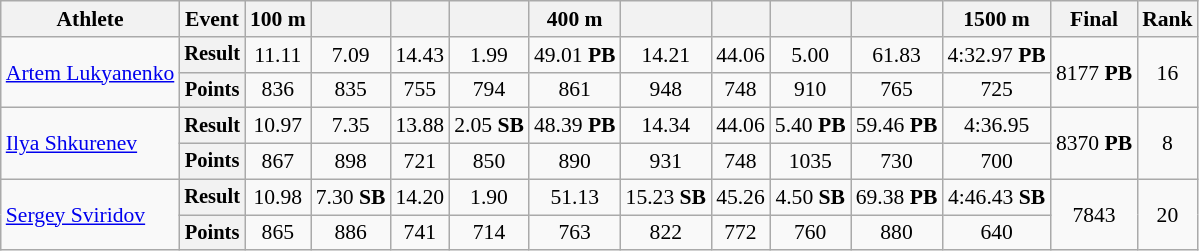<table class="wikitable" style="font-size:90%">
<tr>
<th>Athlete</th>
<th>Event</th>
<th>100 m</th>
<th></th>
<th></th>
<th></th>
<th>400 m</th>
<th></th>
<th></th>
<th></th>
<th></th>
<th>1500 m</th>
<th>Final</th>
<th>Rank</th>
</tr>
<tr align=center>
<td rowspan=2 align=left><a href='#'>Artem Lukyanenko</a></td>
<th style="font-size:95%">Result</th>
<td>11.11</td>
<td>7.09</td>
<td>14.43</td>
<td>1.99</td>
<td>49.01 <strong>PB</strong></td>
<td>14.21</td>
<td>44.06</td>
<td>5.00</td>
<td>61.83</td>
<td>4:32.97 <strong>PB</strong></td>
<td rowspan=2>8177 <strong>PB</strong></td>
<td rowspan=2>16</td>
</tr>
<tr align=center>
<th style="font-size:95%">Points</th>
<td>836</td>
<td>835</td>
<td>755</td>
<td>794</td>
<td>861</td>
<td>948</td>
<td>748</td>
<td>910</td>
<td>765</td>
<td>725</td>
</tr>
<tr align=center>
<td rowspan=2 align=left><a href='#'>Ilya Shkurenev</a></td>
<th style="font-size:95%">Result</th>
<td>10.97</td>
<td>7.35</td>
<td>13.88</td>
<td>2.05 <strong>SB</strong></td>
<td>48.39 <strong>PB</strong></td>
<td>14.34</td>
<td>44.06</td>
<td>5.40 <strong>PB</strong></td>
<td>59.46 <strong>PB</strong></td>
<td>4:36.95</td>
<td rowspan=2>8370 <strong>PB</strong></td>
<td rowspan=2>8</td>
</tr>
<tr align=center>
<th style="font-size:95%">Points</th>
<td>867</td>
<td>898</td>
<td>721</td>
<td>850</td>
<td>890</td>
<td>931</td>
<td>748</td>
<td>1035</td>
<td>730</td>
<td>700</td>
</tr>
<tr align=center>
<td rowspan=2 align=left><a href='#'>Sergey Sviridov</a></td>
<th style="font-size:95%">Result</th>
<td>10.98</td>
<td>7.30 <strong>SB</strong></td>
<td>14.20</td>
<td>1.90</td>
<td>51.13</td>
<td>15.23 <strong>SB</strong></td>
<td>45.26</td>
<td>4.50 <strong>SB</strong></td>
<td>69.38 <strong>PB</strong></td>
<td>4:46.43 <strong>SB</strong></td>
<td rowspan=2>7843</td>
<td rowspan=2>20</td>
</tr>
<tr align=center>
<th style="font-size:95%">Points</th>
<td>865</td>
<td>886</td>
<td>741</td>
<td>714</td>
<td>763</td>
<td>822</td>
<td>772</td>
<td>760</td>
<td>880</td>
<td>640</td>
</tr>
</table>
